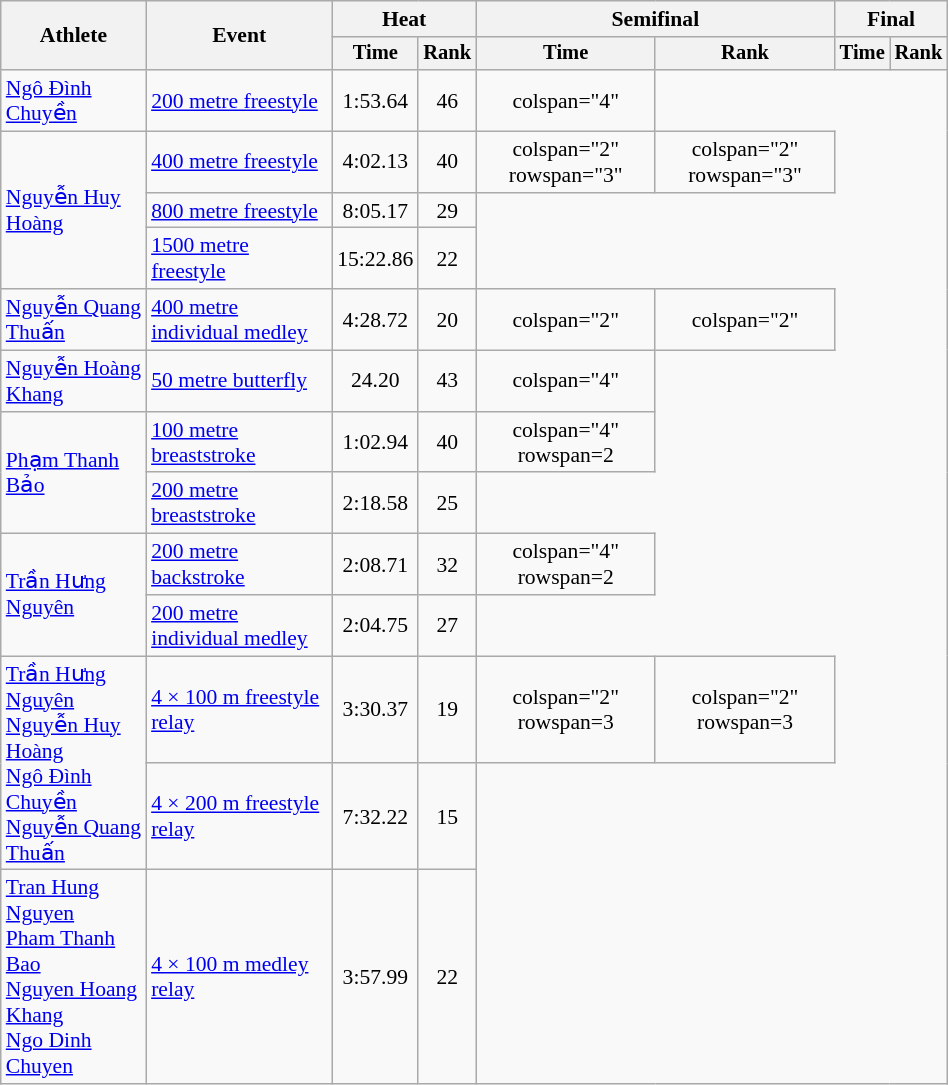<table class="wikitable" style="text-align:center; font-size:90%; width:50%;">
<tr>
<th rowspan="2">Athlete</th>
<th rowspan="2">Event</th>
<th colspan="2">Heat</th>
<th colspan="2">Semifinal</th>
<th colspan="2">Final</th>
</tr>
<tr style="font-size:95%">
<th>Time</th>
<th>Rank</th>
<th>Time</th>
<th>Rank</th>
<th>Time</th>
<th>Rank</th>
</tr>
<tr align=center>
<td align=left><a href='#'>Ngô Đình Chuyền</a></td>
<td align=left><a href='#'>200 metre freestyle</a></td>
<td>1:53.64</td>
<td>46</td>
<td>colspan="4"</td>
</tr>
<tr align=center>
<td align=left rowspan="3"><a href='#'>Nguyễn Huy Hoàng</a></td>
<td align=left><a href='#'>400 metre freestyle</a></td>
<td>4:02.13</td>
<td>40</td>
<td>colspan="2" rowspan="3"</td>
<td>colspan="2" rowspan="3"</td>
</tr>
<tr align=center>
<td align=left><a href='#'>800 metre freestyle</a></td>
<td>8:05.17</td>
<td>29</td>
</tr>
<tr align=center>
<td align=left><a href='#'>1500 metre freestyle</a></td>
<td>15:22.86</td>
<td>22</td>
</tr>
<tr align=center>
<td align=left><a href='#'>Nguyễn Quang Thuấn</a></td>
<td align=left><a href='#'>400 metre individual medley</a></td>
<td>4:28.72</td>
<td>20</td>
<td>colspan="2"  </td>
<td>colspan="2"  </td>
</tr>
<tr align=center>
<td align=left><a href='#'>Nguyễn Hoàng Khang</a></td>
<td align=left><a href='#'>50 metre butterfly</a></td>
<td>24.20</td>
<td>43</td>
<td>colspan="4"</td>
</tr>
<tr align=center>
<td align=left rowspan=2><a href='#'>Phạm Thanh Bảo</a></td>
<td align=left><a href='#'>100 metre breaststroke</a></td>
<td>1:02.94</td>
<td>40</td>
<td>colspan="4" rowspan=2</td>
</tr>
<tr align=center>
<td align=left><a href='#'>200 metre breaststroke</a></td>
<td>2:18.58</td>
<td>25</td>
</tr>
<tr align=center>
<td align=left rowspan=2><a href='#'>Trần Hưng Nguyên</a></td>
<td align=left><a href='#'>200 metre backstroke</a></td>
<td>2:08.71</td>
<td>32</td>
<td>colspan="4" rowspan=2</td>
</tr>
<tr align=center>
<td align=left><a href='#'>200 metre individual medley</a></td>
<td>2:04.75</td>
<td>27</td>
</tr>
<tr align=center>
<td align=left rowspan=2><a href='#'>Trần Hưng Nguyên</a> <br><a href='#'>Nguyễn Huy Hoàng</a><br><a href='#'>Ngô Đình Chuyền</a>  <br><a href='#'>Nguyễn Quang Thuấn</a></td>
<td align=left><a href='#'>4 × 100 m freestyle relay</a></td>
<td>3:30.37</td>
<td>19</td>
<td>colspan="2" rowspan=3 </td>
<td>colspan="2" rowspan=3 </td>
</tr>
<tr align=center>
<td align=left><a href='#'>4 × 200 m freestyle relay</a></td>
<td>7:32.22</td>
<td>15</td>
</tr>
<tr align=center>
<td align=left><a href='#'>Tran Hung Nguyen</a>  <br><a href='#'>Pham Thanh Bao</a> <br><a href='#'>Nguyen Hoang Khang</a> <br><a href='#'>Ngo Dinh Chuyen</a></td>
<td align=left><a href='#'>4 × 100 m medley relay</a></td>
<td>3:57.99</td>
<td>22</td>
</tr>
</table>
